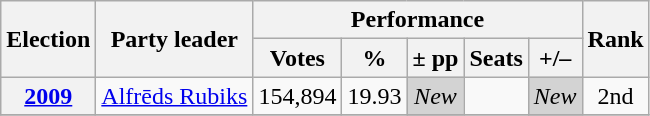<table class=wikitable style=text-align:center>
<tr>
<th rowspan="2"><strong>Election</strong></th>
<th rowspan="2">Party leader</th>
<th colspan="5" scope="col">Performance</th>
<th rowspan="2">Rank</th>
</tr>
<tr>
<th><strong>Votes</strong></th>
<th><strong>%</strong></th>
<th><strong>± pp</strong></th>
<th><strong>Seats</strong></th>
<th><strong>+/–</strong></th>
</tr>
<tr>
<th><a href='#'>2009</a></th>
<td rowspan=1><a href='#'>Alfrēds Rubiks</a></td>
<td>154,894</td>
<td>19.93</td>
<td bgcolor="lightgrey"><em>New</em></td>
<td></td>
<td bgcolor="lightgrey"><em>New</em></td>
<td>2nd</td>
</tr>
<tr>
</tr>
</table>
